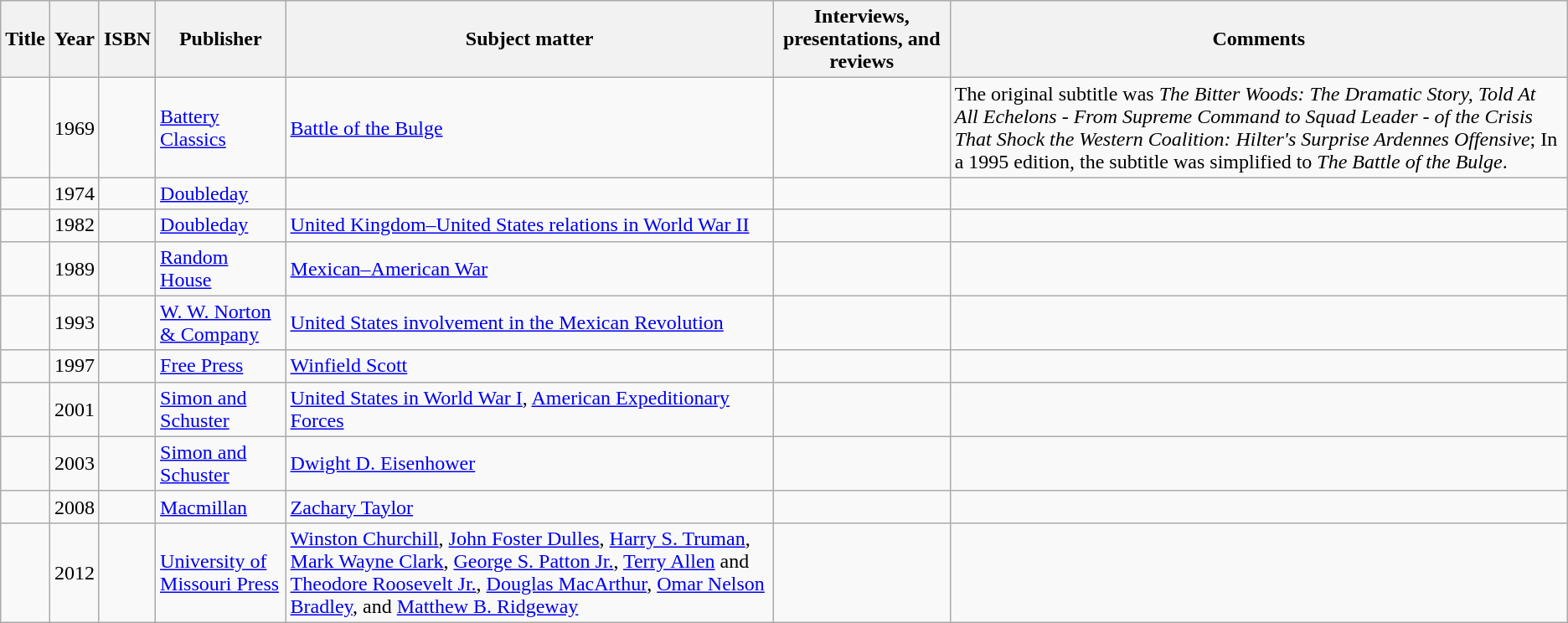<table class="wikitable">
<tr>
<th>Title</th>
<th>Year</th>
<th>ISBN</th>
<th>Publisher</th>
<th>Subject matter</th>
<th>Interviews, presentations, and reviews</th>
<th>Comments</th>
</tr>
<tr>
<td><em></em></td>
<td>1969</td>
<td></td>
<td><a href='#'>Battery Classics</a></td>
<td><a href='#'>Battle of the Bulge</a></td>
<td></td>
<td>The original subtitle was <em>The Bitter Woods: The Dramatic Story, Told At All Echelons - From Supreme Command to Squad Leader - of the Crisis That Shock the Western Coalition: Hilter's Surprise Ardennes Offensive</em>; In a 1995 edition, the subtitle was simplified to <em>The Battle of the Bulge</em>.</td>
</tr>
<tr>
<td><em></em></td>
<td>1974</td>
<td></td>
<td><a href='#'>Doubleday</a></td>
<td></td>
<td></td>
<td></td>
</tr>
<tr>
<td><em></em></td>
<td>1982</td>
<td></td>
<td><a href='#'>Doubleday</a></td>
<td><a href='#'>United Kingdom–United States relations in World War II</a></td>
<td></td>
<td></td>
</tr>
<tr>
<td><em></em></td>
<td>1989</td>
<td></td>
<td><a href='#'>Random House</a></td>
<td><a href='#'>Mexican–American War</a></td>
<td></td>
<td></td>
</tr>
<tr>
<td><em></em></td>
<td>1993</td>
<td></td>
<td><a href='#'>W. W. Norton & Company</a></td>
<td><a href='#'>United States involvement in the Mexican Revolution</a></td>
<td></td>
<td></td>
</tr>
<tr>
<td><em></em></td>
<td>1997</td>
<td></td>
<td><a href='#'>Free Press</a></td>
<td><a href='#'>Winfield Scott</a></td>
<td></td>
<td></td>
</tr>
<tr>
<td><em></em></td>
<td>2001</td>
<td></td>
<td><a href='#'>Simon and Schuster</a></td>
<td><a href='#'>United States in World War I</a>, <a href='#'>American Expeditionary Forces</a></td>
<td></td>
<td></td>
</tr>
<tr>
<td><em></em></td>
<td>2003</td>
<td></td>
<td><a href='#'>Simon and Schuster</a></td>
<td><a href='#'>Dwight D. Eisenhower</a></td>
<td></td>
<td></td>
</tr>
<tr>
<td><em></em></td>
<td>2008</td>
<td></td>
<td><a href='#'>Macmillan</a></td>
<td><a href='#'>Zachary Taylor</a></td>
<td></td>
<td></td>
</tr>
<tr>
<td><em></em></td>
<td>2012</td>
<td></td>
<td><a href='#'>University of Missouri Press</a></td>
<td><a href='#'>Winston Churchill</a>, <a href='#'>John Foster Dulles</a>, <a href='#'>Harry S. Truman</a>, <a href='#'>Mark Wayne Clark</a>, <a href='#'>George S. Patton Jr.</a>, <a href='#'>Terry Allen</a> and <a href='#'>Theodore Roosevelt Jr.</a>, <a href='#'>Douglas MacArthur</a>, <a href='#'>Omar Nelson Bradley</a>, and <a href='#'>Matthew B. Ridgeway</a></td>
<td></td>
<td></td>
</tr>
</table>
